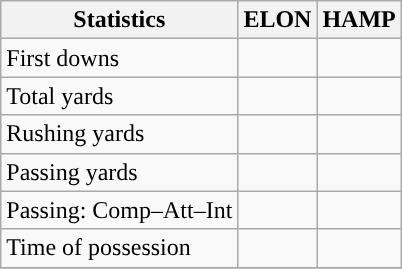<table class="wikitable" style="float: left;">
<tr>
<th>Statistics</th>
<th>ELON</th>
<th>HAMP</th>
</tr>
<tr>
<td>First downs</td>
<td></td>
<td></td>
</tr>
<tr>
<td>Total yards</td>
<td></td>
<td></td>
</tr>
<tr>
<td>Rushing yards</td>
<td></td>
<td></td>
</tr>
<tr>
<td>Passing yards</td>
<td></td>
<td></td>
</tr>
<tr>
<td>Passing: Comp–Att–Int</td>
<td></td>
<td></td>
</tr>
<tr>
<td>Time of possession</td>
<td></td>
<td></td>
</tr>
<tr>
</tr>
</table>
